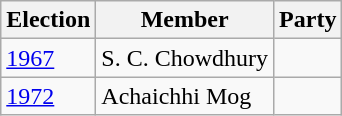<table class="wikitable sortable">
<tr>
<th>Election</th>
<th>Member</th>
<th colspan=2>Party</th>
</tr>
<tr>
<td><a href='#'>1967</a></td>
<td>S. C. Chowdhury</td>
<td></td>
</tr>
<tr>
<td><a href='#'>1972</a></td>
<td>Achaichhi Mog</td>
</tr>
</table>
